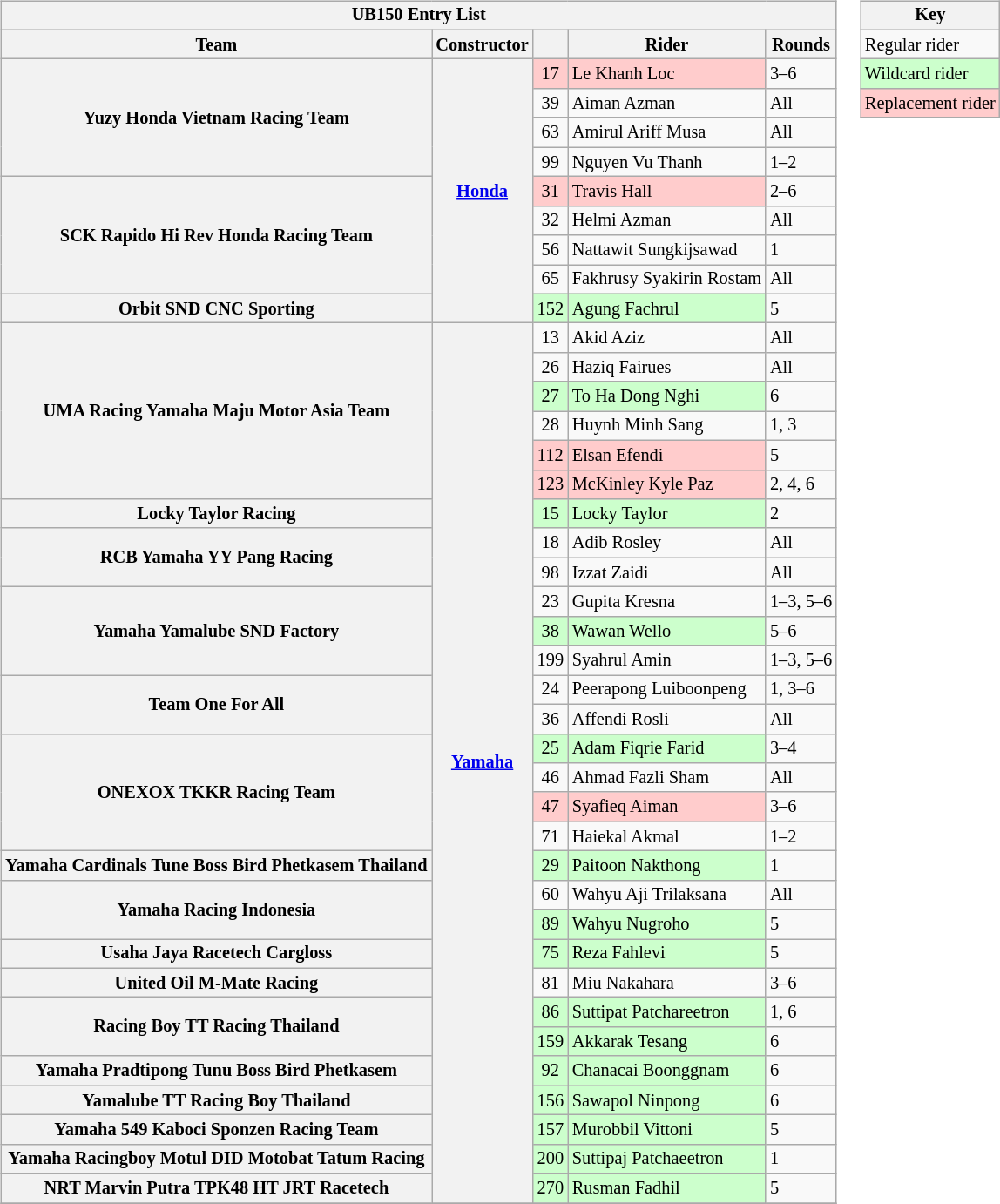<table>
<tr>
<td><br><table class="wikitable" style="font-size: 85%;">
<tr>
<th colspan=5>UB150 Entry List</th>
</tr>
<tr>
<th>Team</th>
<th>Constructor</th>
<th></th>
<th>Rider</th>
<th>Rounds</th>
</tr>
<tr>
<th rowspan="4">Yuzy Honda Vietnam Racing Team</th>
<th rowspan="9"><a href='#'>Honda</a></th>
<td style="background:#ffcccc;" align=center>17</td>
<td style="background:#ffcccc;"nowrap> Le Khanh Loc</td>
<td>3–6</td>
</tr>
<tr>
<td align=center>39</td>
<td> Aiman Azman</td>
<td>All</td>
</tr>
<tr>
<td align=center>63</td>
<td> Amirul Ariff Musa</td>
<td>All</td>
</tr>
<tr>
<td align=center>99</td>
<td> Nguyen Vu Thanh</td>
<td>1–2</td>
</tr>
<tr>
<th rowspan="4">SCK Rapido Hi Rev Honda Racing Team</th>
<td style="background:#ffcccc;" align=center>31</td>
<td style="background:#ffcccc;"nowrap> Travis Hall</td>
<td>2–6</td>
</tr>
<tr>
<td align=center>32</td>
<td> Helmi Azman</td>
<td>All</td>
</tr>
<tr>
<td align=center>56</td>
<td> Nattawit Sungkijsawad</td>
<td>1</td>
</tr>
<tr>
<td align=center>65</td>
<td> Fakhrusy Syakirin Rostam</td>
<td>All</td>
</tr>
<tr>
<th rowspan="1">Orbit SND CNC Sporting</th>
<td style="background:#ccffcc;" align=center>152</td>
<td style="background:#ccffcc;"nowrap> Agung Fachrul</td>
<td>5</td>
</tr>
<tr>
<th rowspan="6">UMA Racing Yamaha Maju Motor Asia Team</th>
<th rowspan="30"><a href='#'>Yamaha</a></th>
<td align=center>13</td>
<td> Akid Aziz</td>
<td>All</td>
</tr>
<tr>
<td align=center>26</td>
<td> Haziq Fairues</td>
<td>All</td>
</tr>
<tr>
<td style="background:#ccffcc;" align=center>27</td>
<td style="background:#ccffcc;"nowrap> To Ha Dong Nghi</td>
<td>6</td>
</tr>
<tr>
<td align=center>28</td>
<td> Huynh Minh Sang</td>
<td>1, 3</td>
</tr>
<tr>
<td style="background:#ffcccc;" align=center>112</td>
<td style="background:#ffcccc;"nowrap> Elsan Efendi</td>
<td>5</td>
</tr>
<tr>
<td style="background:#ffcccc;" align=center>123</td>
<td style="background:#ffcccc;"nowrap> McKinley Kyle Paz</td>
<td>2, 4, 6</td>
</tr>
<tr>
<th rowspan="1">Locky Taylor Racing</th>
<td style="background:#ccffcc;" align=center>15</td>
<td style="background:#ccffcc;"nowrap> Locky Taylor</td>
<td>2</td>
</tr>
<tr>
<th rowspan="2">RCB Yamaha YY Pang Racing</th>
<td align=center>18</td>
<td> Adib Rosley</td>
<td>All</td>
</tr>
<tr>
<td align=center>98</td>
<td> Izzat Zaidi</td>
<td>All</td>
</tr>
<tr>
<th rowspan="3">Yamaha Yamalube SND Factory</th>
<td align=center>23</td>
<td> Gupita Kresna</td>
<td>1–3, 5–6</td>
</tr>
<tr>
<td style="background:#ccffcc;" align=center>38</td>
<td style="background:#ccffcc;"nowrap> Wawan Wello</td>
<td>5–6</td>
</tr>
<tr>
<td align=center>199</td>
<td> Syahrul Amin</td>
<td>1–3, 5–6</td>
</tr>
<tr>
<th rowspan="2">Team One For All</th>
<td align=center>24</td>
<td> Peerapong Luiboonpeng</td>
<td>1, 3–6</td>
</tr>
<tr>
<td align=center>36</td>
<td> Affendi Rosli</td>
<td>All</td>
</tr>
<tr>
<th rowspan="4">ONEXOX TKKR Racing Team</th>
<td style="background:#ccffcc;" align=center>25</td>
<td style="background:#ccffcc;"nowrap> Adam Fiqrie Farid</td>
<td>3–4</td>
</tr>
<tr>
<td align=center>46</td>
<td> Ahmad Fazli Sham</td>
<td>All</td>
</tr>
<tr>
<td style="background:#ffcccc;" align=center>47</td>
<td style="background:#ffcccc;"nowrap> Syafieq Aiman</td>
<td>3–6</td>
</tr>
<tr>
<td align=center>71</td>
<td> Haiekal Akmal</td>
<td>1–2</td>
</tr>
<tr>
<th rowspan="1">Yamaha Cardinals Tune Boss Bird Phetkasem Thailand</th>
<td style="background:#ccffcc;" align=center>29</td>
<td style="background:#ccffcc;"nowrap> Paitoon Nakthong</td>
<td>1</td>
</tr>
<tr>
<th rowspan="2">Yamaha Racing Indonesia</th>
<td align=center>60</td>
<td> Wahyu Aji Trilaksana</td>
<td>All</td>
</tr>
<tr>
<td style="background:#ccffcc;" align=center>89</td>
<td style="background:#ccffcc;"nowrap> Wahyu Nugroho</td>
<td>5</td>
</tr>
<tr>
<th rowspan="1">Usaha Jaya Racetech Cargloss</th>
<td style="background:#ccffcc;" align=center>75</td>
<td style="background:#ccffcc;"nowrap> Reza Fahlevi</td>
<td>5</td>
</tr>
<tr>
<th rowspan="1">United Oil M-Mate Racing</th>
<td align=center>81</td>
<td> Miu Nakahara</td>
<td>3–6</td>
</tr>
<tr>
<th rowspan="2">Racing Boy TT Racing Thailand</th>
<td style="background:#ccffcc;" align=center>86</td>
<td style="background:#ccffcc;"nowrap> Suttipat Patchareetron</td>
<td>1, 6</td>
</tr>
<tr>
<td style="background:#ccffcc;" align=center>159</td>
<td style="background:#ccffcc;"nowrap> Akkarak Tesang</td>
<td>6</td>
</tr>
<tr>
<th rowspan="1">Yamaha Pradtipong Tunu Boss Bird Phetkasem</th>
<td style="background:#ccffcc;" align=center>92</td>
<td style="background:#ccffcc;"nowrap> Chanacai Boonggnam</td>
<td>6</td>
</tr>
<tr>
<th rowspan="1">Yamalube TT Racing Boy Thailand</th>
<td style="background:#ccffcc;" align=center>156</td>
<td style="background:#ccffcc;"nowrap> Sawapol Ninpong</td>
<td>6</td>
</tr>
<tr>
<th rowspan="1">Yamaha 549 Kaboci Sponzen Racing Team</th>
<td style="background:#ccffcc;" align=center>157</td>
<td style="background:#ccffcc;"nowrap> Murobbil Vittoni</td>
<td>5</td>
</tr>
<tr>
<th rowspan="1">Yamaha Racingboy Motul DID Motobat Tatum Racing</th>
<td style="background:#ccffcc;" align=center>200</td>
<td style="background:#ccffcc;"nowrap> Suttipaj Patchaeetron</td>
<td>1</td>
</tr>
<tr>
<th rowspan="1">NRT Marvin Putra TPK48 HT JRT Racetech</th>
<td style="background:#ccffcc;" align=center>270</td>
<td style="background:#ccffcc;"nowrap> Rusman Fadhil</td>
<td>5</td>
</tr>
<tr>
</tr>
</table>
</td>
<td valign="top"><br><table class="wikitable" style="font-size:85%;">
<tr>
<th>Key</th>
</tr>
<tr>
<td>Regular rider</td>
</tr>
<tr>
<td style="background:#ccffcc;">Wildcard rider</td>
</tr>
<tr>
<td style="background:#ffcccc;">Replacement rider</td>
</tr>
</table>
</td>
</tr>
</table>
